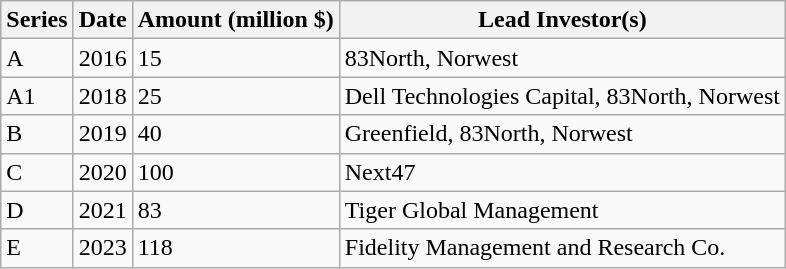<table class="wikitable">
<tr>
<th>Series</th>
<th>Date</th>
<th>Amount (million $)</th>
<th>Lead Investor(s)</th>
</tr>
<tr>
<td>A</td>
<td>2016</td>
<td>15</td>
<td>83North, Norwest</td>
</tr>
<tr>
<td>A1</td>
<td>2018</td>
<td>25</td>
<td>Dell Technologies Capital, 83North, Norwest</td>
</tr>
<tr>
<td>B</td>
<td>2019</td>
<td>40</td>
<td>Greenfield, 83North, Norwest</td>
</tr>
<tr>
<td>C</td>
<td>2020</td>
<td>100</td>
<td>Next47</td>
</tr>
<tr>
<td>D</td>
<td>2021</td>
<td>83</td>
<td>Tiger Global Management</td>
</tr>
<tr>
<td>E</td>
<td>2023</td>
<td>118</td>
<td>Fidelity Management and Research Co.</td>
</tr>
</table>
